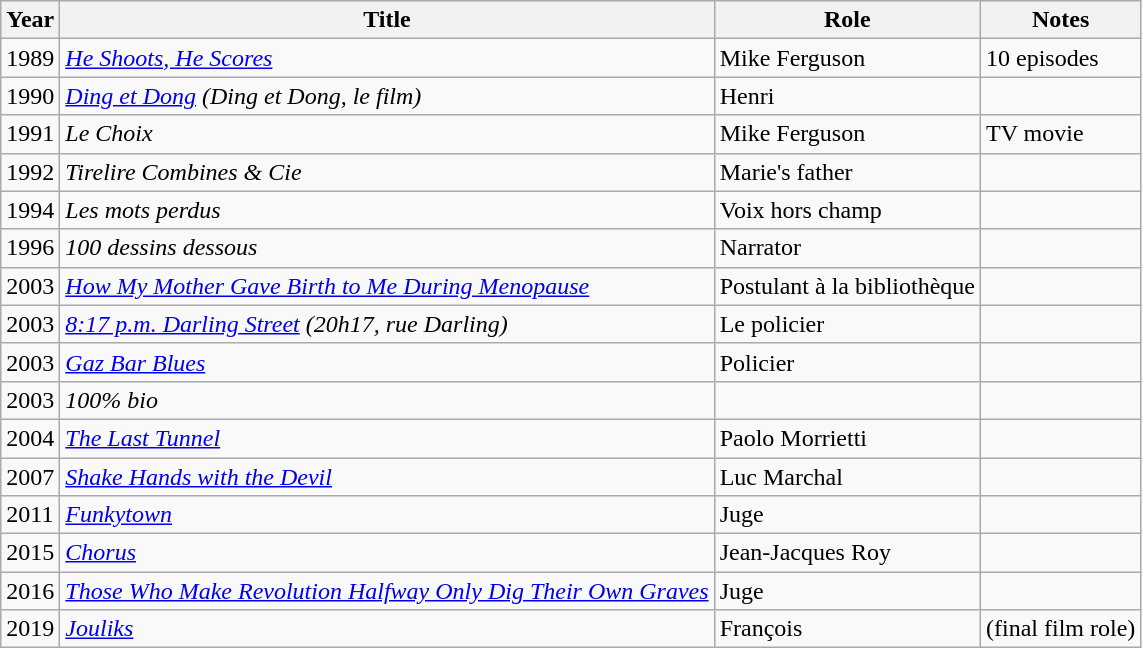<table class="wikitable">
<tr>
<th>Year</th>
<th>Title</th>
<th>Role</th>
<th>Notes</th>
</tr>
<tr>
<td>1989</td>
<td><em><a href='#'>He Shoots, He Scores</a></em></td>
<td>Mike Ferguson</td>
<td>10 episodes</td>
</tr>
<tr>
<td>1990</td>
<td><em><a href='#'>Ding et Dong</a> (Ding et Dong, le film)</em></td>
<td>Henri</td>
<td></td>
</tr>
<tr>
<td>1991</td>
<td><em>Le Choix</em></td>
<td>Mike Ferguson</td>
<td>TV movie</td>
</tr>
<tr>
<td>1992</td>
<td><em>Tirelire Combines & Cie</em></td>
<td>Marie's father</td>
<td></td>
</tr>
<tr>
<td>1994</td>
<td><em>Les mots perdus</em></td>
<td>Voix hors champ</td>
<td></td>
</tr>
<tr>
<td>1996</td>
<td><em>100 dessins dessous</em></td>
<td>Narrator</td>
<td></td>
</tr>
<tr>
<td>2003</td>
<td><em><a href='#'>How My Mother Gave Birth to Me During Menopause</a></em></td>
<td>Postulant à la bibliothèque</td>
<td></td>
</tr>
<tr>
<td>2003</td>
<td><em><a href='#'>8:17 p.m. Darling Street</a> (20h17, rue Darling)</em></td>
<td>Le policier</td>
<td></td>
</tr>
<tr>
<td>2003</td>
<td><em><a href='#'>Gaz Bar Blues</a></em></td>
<td>Policier</td>
<td></td>
</tr>
<tr>
<td>2003</td>
<td><em>100% bio</em></td>
<td></td>
<td></td>
</tr>
<tr>
<td>2004</td>
<td><em><a href='#'>The Last Tunnel</a></em></td>
<td>Paolo Morrietti</td>
<td></td>
</tr>
<tr>
<td>2007</td>
<td><em><a href='#'>Shake Hands with the Devil</a></em></td>
<td>Luc Marchal</td>
<td></td>
</tr>
<tr>
<td>2011</td>
<td><em><a href='#'>Funkytown</a></em></td>
<td>Juge</td>
<td></td>
</tr>
<tr>
<td>2015</td>
<td><em><a href='#'>Chorus</a></em></td>
<td>Jean-Jacques Roy</td>
<td></td>
</tr>
<tr>
<td>2016</td>
<td><em><a href='#'>Those Who Make Revolution Halfway Only Dig Their Own Graves</a></em></td>
<td>Juge</td>
<td></td>
</tr>
<tr>
<td>2019</td>
<td><em><a href='#'>Jouliks</a></em></td>
<td>François</td>
<td>(final film role)</td>
</tr>
</table>
